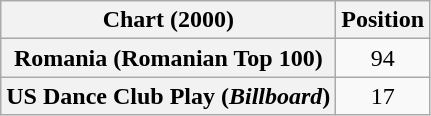<table class="wikitable plainrowheaders" style="text-align:center">
<tr>
<th scope="col">Chart (2000)</th>
<th scope="col">Position</th>
</tr>
<tr>
<th scope="row">Romania (Romanian Top 100)</th>
<td>94</td>
</tr>
<tr>
<th scope="row">US Dance Club Play (<em>Billboard</em>)</th>
<td>17</td>
</tr>
</table>
